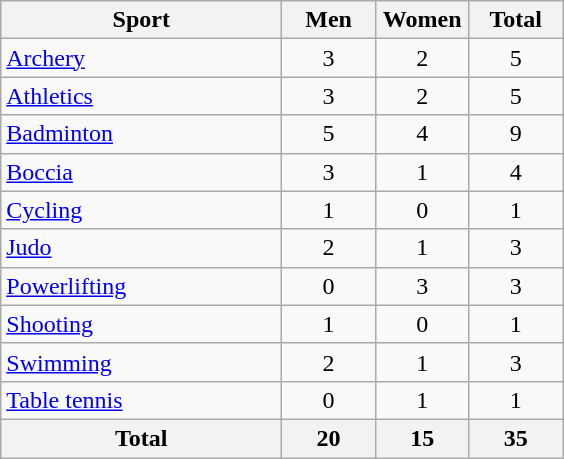<table class="wikitable sortable" style="text-align:center;">
<tr>
<th width=180>Sport</th>
<th width=55>Men</th>
<th width=55>Women</th>
<th width=55>Total</th>
</tr>
<tr>
<td align=left><a href='#'>Archery</a></td>
<td>3</td>
<td>2</td>
<td>5</td>
</tr>
<tr>
<td align=left><a href='#'>Athletics</a></td>
<td>3</td>
<td>2</td>
<td>5</td>
</tr>
<tr>
<td align=left><a href='#'>Badminton</a></td>
<td>5</td>
<td>4</td>
<td>9</td>
</tr>
<tr>
<td align=left><a href='#'>Boccia</a></td>
<td>3</td>
<td>1</td>
<td>4</td>
</tr>
<tr>
<td align=left><a href='#'>Cycling</a></td>
<td>1</td>
<td>0</td>
<td>1</td>
</tr>
<tr>
<td align=left><a href='#'>Judo</a></td>
<td>2</td>
<td>1</td>
<td>3</td>
</tr>
<tr>
<td align=left><a href='#'>Powerlifting</a></td>
<td>0</td>
<td>3</td>
<td>3</td>
</tr>
<tr>
<td align=left><a href='#'>Shooting</a></td>
<td>1</td>
<td>0</td>
<td>1</td>
</tr>
<tr>
<td align=left><a href='#'>Swimming</a></td>
<td>2</td>
<td>1</td>
<td>3</td>
</tr>
<tr>
<td align=left><a href='#'>Table tennis</a></td>
<td>0</td>
<td>1</td>
<td>1</td>
</tr>
<tr>
<th>Total</th>
<th>20</th>
<th>15</th>
<th>35</th>
</tr>
</table>
